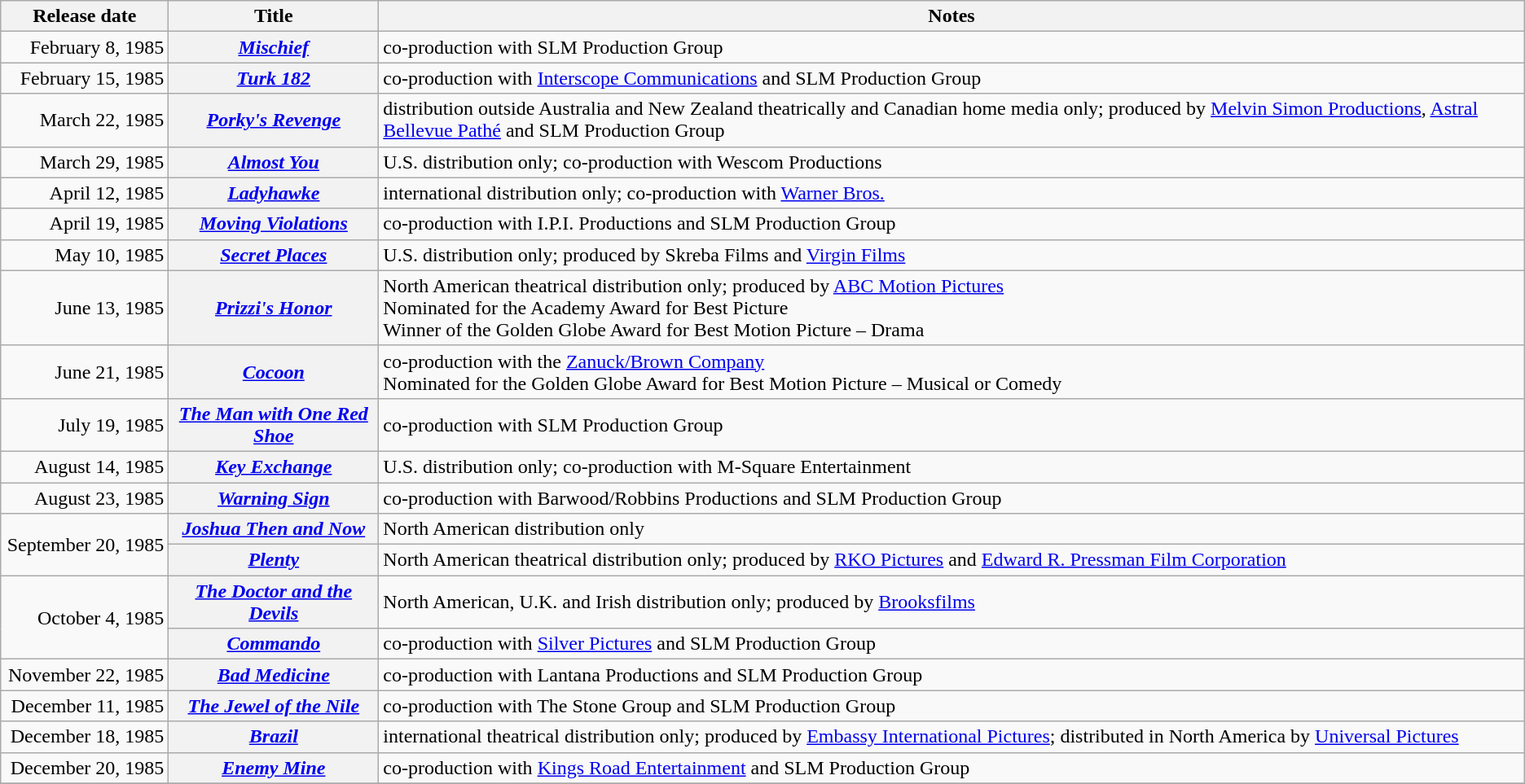<table class="wikitable plainrowheaders sortable">
<tr>
<th scope="col" style="width:130px;">Release date</th>
<th scope="col">Title</th>
<th scope="col" class="unsortable">Notes</th>
</tr>
<tr>
<td style="text-align:right;">February 8, 1985</td>
<th scope="row"><em><a href='#'>Mischief</a></em></th>
<td>co-production with SLM Production Group</td>
</tr>
<tr>
<td style="text-align:right;">February 15, 1985</td>
<th scope="row"><em><a href='#'>Turk 182</a></em></th>
<td>co-production with <a href='#'>Interscope Communications</a> and SLM Production Group</td>
</tr>
<tr>
<td style="text-align:right;">March 22, 1985</td>
<th scope="row"><em><a href='#'>Porky's Revenge</a></em></th>
<td>distribution outside Australia and New Zealand theatrically and Canadian home media only; produced by <a href='#'>Melvin Simon Productions</a>, <a href='#'>Astral Bellevue Pathé</a> and SLM Production Group</td>
</tr>
<tr>
<td style="text-align:right;">March 29, 1985</td>
<th scope="row"><em><a href='#'>Almost You</a></em></th>
<td>U.S. distribution only; co-production with Wescom Productions</td>
</tr>
<tr>
<td style="text-align:right;">April 12, 1985</td>
<th scope="row"><em><a href='#'>Ladyhawke</a></em></th>
<td>international distribution only; co-production with <a href='#'>Warner Bros.</a></td>
</tr>
<tr>
<td style="text-align:right;">April 19, 1985</td>
<th scope="row"><em><a href='#'>Moving Violations</a></em></th>
<td>co-production with I.P.I. Productions and SLM Production Group</td>
</tr>
<tr>
<td style="text-align:right;">May 10, 1985</td>
<th scope="row"><em><a href='#'>Secret Places</a></em></th>
<td>U.S. distribution only; produced by Skreba Films and <a href='#'>Virgin Films</a></td>
</tr>
<tr>
<td style="text-align:right;">June 13, 1985</td>
<th scope="row"><em><a href='#'>Prizzi's Honor</a></em></th>
<td>North American theatrical distribution only; produced by <a href='#'>ABC Motion Pictures</a><br>Nominated for the Academy Award for Best Picture<br>Winner of the Golden Globe Award for Best Motion Picture – Drama</td>
</tr>
<tr>
<td style="text-align:right;">June 21, 1985</td>
<th scope="row"><em><a href='#'>Cocoon</a></em></th>
<td>co-production with the <a href='#'>Zanuck/Brown Company</a><br>Nominated for the Golden Globe Award for Best Motion Picture – Musical or Comedy</td>
</tr>
<tr>
<td style="text-align:right;">July 19, 1985</td>
<th scope="row"><em><a href='#'>The Man with One Red Shoe</a></em></th>
<td>co-production with SLM Production Group</td>
</tr>
<tr>
<td style="text-align:right;">August 14, 1985</td>
<th scope="row"><em><a href='#'>Key Exchange</a></em></th>
<td>U.S. distribution only; co-production with M-Square Entertainment</td>
</tr>
<tr>
<td style="text-align:right;">August 23, 1985</td>
<th scope="row"><em><a href='#'>Warning Sign</a></em></th>
<td>co-production with Barwood/Robbins Productions and SLM Production Group</td>
</tr>
<tr>
<td style="text-align:right;" rowspan="2">September 20, 1985</td>
<th scope="row"><em><a href='#'>Joshua Then and Now</a></em></th>
<td>North American distribution only</td>
</tr>
<tr>
<th scope="row"><em><a href='#'>Plenty</a></em></th>
<td>North American theatrical distribution only; produced by <a href='#'>RKO Pictures</a> and <a href='#'>Edward R. Pressman Film Corporation</a></td>
</tr>
<tr>
<td style="text-align:right;" rowspan="2">October 4, 1985</td>
<th scope="row"><em><a href='#'>The Doctor and the Devils</a></em></th>
<td>North American, U.K. and Irish distribution only; produced by <a href='#'>Brooksfilms</a></td>
</tr>
<tr>
<th scope="row"><em><a href='#'>Commando</a></em></th>
<td>co-production with <a href='#'>Silver Pictures</a> and SLM Production Group</td>
</tr>
<tr>
<td style="text-align:right;">November 22, 1985</td>
<th scope="row"><em><a href='#'>Bad Medicine</a></em></th>
<td>co-production with Lantana Productions and SLM Production Group</td>
</tr>
<tr>
<td style="text-align:right;">December 11, 1985</td>
<th scope="row"><em><a href='#'>The Jewel of the Nile</a></em></th>
<td>co-production with The Stone Group and SLM Production Group</td>
</tr>
<tr>
<td style="text-align:right;">December 18, 1985</td>
<th scope="row"><em><a href='#'>Brazil</a></em></th>
<td>international theatrical distribution only; produced by <a href='#'>Embassy International Pictures</a>; distributed in North America by <a href='#'>Universal Pictures</a></td>
</tr>
<tr>
<td style="text-align:right;">December 20, 1985</td>
<th scope="row"><em><a href='#'>Enemy Mine</a></em></th>
<td>co-production with <a href='#'>Kings Road Entertainment</a> and SLM Production Group</td>
</tr>
<tr>
</tr>
</table>
